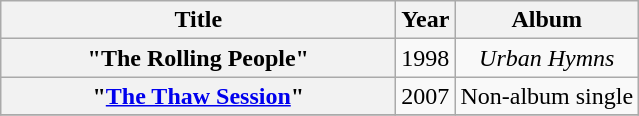<table class="wikitable plainrowheaders" style="text-align:center;">
<tr>
<th scope="col" style="width:16em;">Title</th>
<th scope="col">Year</th>
<th scope="col">Album</th>
</tr>
<tr>
<th scope="row">"The Rolling People"</th>
<td>1998</td>
<td><em>Urban Hymns</em></td>
</tr>
<tr>
<th scope="row">"<a href='#'>The Thaw Session</a>"</th>
<td>2007</td>
<td>Non-album single</td>
</tr>
<tr>
</tr>
</table>
